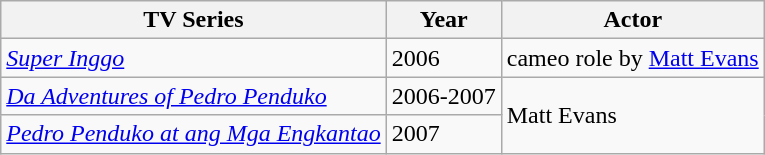<table class="wikitable sortable">
<tr>
<th>TV Series</th>
<th>Year</th>
<th>Actor</th>
</tr>
<tr>
<td><em><a href='#'>Super Inggo</a></em></td>
<td>2006</td>
<td>cameo role by <a href='#'>Matt Evans</a></td>
</tr>
<tr>
<td><em><a href='#'>Da Adventures of Pedro Penduko</a></em></td>
<td>2006-2007</td>
<td rowspan=2>Matt Evans</td>
</tr>
<tr>
<td><em><a href='#'>Pedro Penduko at ang Mga Engkantao</a></em></td>
<td>2007</td>
</tr>
</table>
